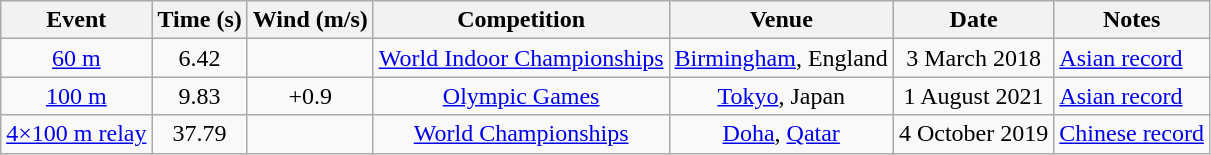<table class=wikitable style="text-align: center">
<tr>
<th>Event</th>
<th>Time (s)</th>
<th>Wind (m/s)</th>
<th>Competition</th>
<th>Venue</th>
<th>Date</th>
<th>Notes</th>
</tr>
<tr>
<td><a href='#'>60&nbsp;m</a></td>
<td>6.42</td>
<td></td>
<td><a href='#'>World Indoor Championships</a></td>
<td><a href='#'>Birmingham</a>, England</td>
<td>3 March 2018</td>
<td align=left><a href='#'>Asian record</a></td>
</tr>
<tr>
<td><a href='#'>100&nbsp;m</a></td>
<td>9.83</td>
<td>+0.9</td>
<td><a href='#'>Olympic Games</a></td>
<td><a href='#'>Tokyo</a>, Japan</td>
<td>1 August 2021</td>
<td align=left><a href='#'>Asian record</a></td>
</tr>
<tr>
<td><a href='#'>4×100&nbsp;m relay</a></td>
<td>37.79</td>
<td></td>
<td><a href='#'>World Championships</a></td>
<td><a href='#'>Doha</a>, <a href='#'>Qatar</a></td>
<td>4 October 2019</td>
<td align=left><a href='#'>Chinese record</a></td>
</tr>
</table>
